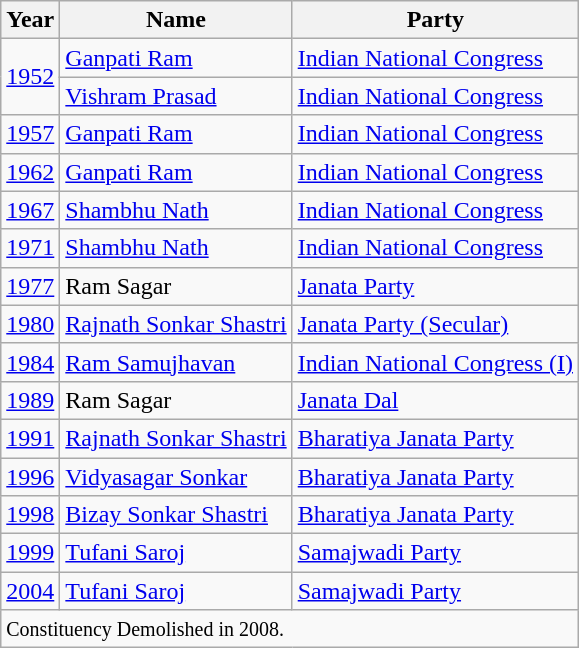<table class="wikitable sortable">
<tr>
<th>Year</th>
<th>Name</th>
<th>Party</th>
</tr>
<tr>
<td rowspan="2"><a href='#'>1952</a></td>
<td><a href='#'>Ganpati Ram</a></td>
<td><a href='#'>Indian National Congress</a></td>
</tr>
<tr>
<td><a href='#'>Vishram Prasad</a></td>
<td><a href='#'>Indian National Congress</a></td>
</tr>
<tr>
<td><a href='#'>1957</a></td>
<td><a href='#'>Ganpati Ram</a></td>
<td><a href='#'>Indian National Congress</a></td>
</tr>
<tr>
<td><a href='#'>1962</a></td>
<td><a href='#'>Ganpati Ram</a></td>
<td><a href='#'>Indian National Congress</a></td>
</tr>
<tr>
<td><a href='#'>1967</a></td>
<td><a href='#'>Shambhu Nath</a></td>
<td><a href='#'>Indian National Congress</a></td>
</tr>
<tr>
<td><a href='#'>1971</a></td>
<td><a href='#'>Shambhu Nath</a></td>
<td><a href='#'>Indian National Congress</a></td>
</tr>
<tr>
<td><a href='#'>1977</a></td>
<td>Ram Sagar</td>
<td><a href='#'>Janata Party</a></td>
</tr>
<tr>
<td><a href='#'>1980</a></td>
<td><a href='#'>Rajnath Sonkar Shastri</a></td>
<td><a href='#'>Janata Party (Secular)</a></td>
</tr>
<tr>
<td><a href='#'>1984</a></td>
<td><a href='#'>Ram Samujhavan</a></td>
<td><a href='#'>Indian National Congress (I)</a></td>
</tr>
<tr>
<td><a href='#'>1989</a></td>
<td>Ram Sagar</td>
<td><a href='#'>Janata Dal</a></td>
</tr>
<tr>
<td><a href='#'>1991</a></td>
<td><a href='#'>Rajnath Sonkar Shastri</a></td>
<td><a href='#'>Bharatiya Janata Party</a></td>
</tr>
<tr>
<td><a href='#'>1996</a></td>
<td><a href='#'>Vidyasagar Sonkar</a></td>
<td><a href='#'>Bharatiya Janata Party</a></td>
</tr>
<tr>
<td><a href='#'>1998</a></td>
<td><a href='#'>Bizay Sonkar Shastri</a></td>
<td><a href='#'>Bharatiya Janata Party</a></td>
</tr>
<tr>
<td><a href='#'>1999</a></td>
<td><a href='#'>Tufani Saroj</a></td>
<td><a href='#'>Samajwadi Party</a></td>
</tr>
<tr>
<td><a href='#'>2004</a></td>
<td><a href='#'>Tufani Saroj</a></td>
<td><a href='#'>Samajwadi Party</a></td>
</tr>
<tr>
<td colspan="3"><small>Constituency Demolished in 2008.</small></td>
</tr>
</table>
